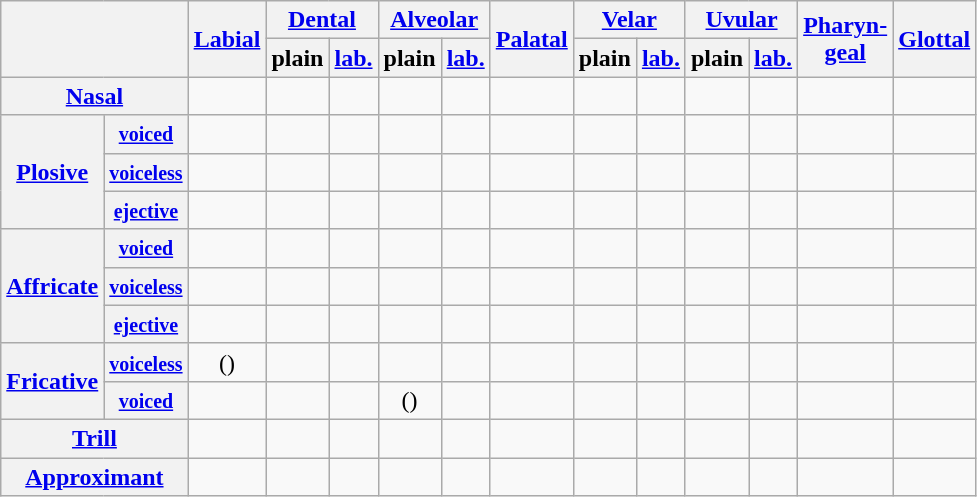<table class="wikitable">
<tr>
<th colspan="2" rowspan="2"></th>
<th rowspan="2"><a href='#'>Labial</a></th>
<th colspan="2"><a href='#'>Dental</a></th>
<th colspan="2"><a href='#'>Alveolar</a></th>
<th rowspan="2"><a href='#'>Palatal</a></th>
<th colspan="2"><a href='#'>Velar</a></th>
<th colspan="2"><a href='#'>Uvular</a></th>
<th rowspan="2"><a href='#'>Pharyn-<br>geal</a></th>
<th rowspan="2"><a href='#'>Glottal</a></th>
</tr>
<tr style="text-align:center;" class="small">
<th>plain</th>
<th><a href='#'>lab.</a></th>
<th>plain</th>
<th><a href='#'>lab.</a></th>
<th>plain</th>
<th><a href='#'>lab.</a></th>
<th>plain</th>
<th><a href='#'>lab.</a></th>
</tr>
<tr align=center>
<th colspan="2"><a href='#'>Nasal</a></th>
<td></td>
<td></td>
<td></td>
<td></td>
<td></td>
<td></td>
<td></td>
<td></td>
<td></td>
<td></td>
<td></td>
<td></td>
</tr>
<tr align=center>
<th rowspan="3"><a href='#'>Plosive</a></th>
<th><small> <a href='#'>voiced</a></small></th>
<td></td>
<td></td>
<td></td>
<td></td>
<td></td>
<td></td>
<td></td>
<td></td>
<td></td>
<td></td>
<td></td>
<td></td>
</tr>
<tr align="center">
<th><small> <a href='#'>voiceless</a></small></th>
<td></td>
<td></td>
<td></td>
<td></td>
<td></td>
<td></td>
<td></td>
<td></td>
<td></td>
<td></td>
<td></td>
<td></td>
</tr>
<tr align="center">
<th><small><a href='#'>ejective</a></small></th>
<td></td>
<td></td>
<td></td>
<td></td>
<td></td>
<td></td>
<td></td>
<td></td>
<td></td>
<td></td>
<td></td>
<td></td>
</tr>
<tr align="center">
<th rowspan="3"><a href='#'>Affricate</a></th>
<th><small> <a href='#'>voiced</a></small></th>
<td></td>
<td></td>
<td></td>
<td></td>
<td></td>
<td></td>
<td></td>
<td></td>
<td></td>
<td></td>
<td></td>
<td></td>
</tr>
<tr align="center">
<th><small> <a href='#'>voiceless</a></small></th>
<td></td>
<td></td>
<td></td>
<td></td>
<td></td>
<td></td>
<td></td>
<td></td>
<td></td>
<td></td>
<td></td>
<td></td>
</tr>
<tr align="center">
<th><small><a href='#'>ejective</a></small></th>
<td></td>
<td></td>
<td></td>
<td></td>
<td></td>
<td></td>
<td></td>
<td></td>
<td></td>
<td></td>
<td></td>
<td></td>
</tr>
<tr align="center">
<th rowspan="2"><a href='#'>Fricative</a></th>
<th><small><a href='#'>voiceless</a></small></th>
<td>()</td>
<td></td>
<td></td>
<td></td>
<td></td>
<td></td>
<td></td>
<td></td>
<td></td>
<td></td>
<td></td>
<td></td>
</tr>
<tr align="center">
<th><small> <a href='#'>voiced</a></small></th>
<td></td>
<td></td>
<td></td>
<td>()</td>
<td></td>
<td></td>
<td></td>
<td></td>
<td></td>
<td></td>
<td></td>
<td></td>
</tr>
<tr align="center">
<th colspan="2"><a href='#'>Trill</a></th>
<td></td>
<td></td>
<td></td>
<td></td>
<td></td>
<td></td>
<td></td>
<td></td>
<td></td>
<td></td>
<td></td>
<td></td>
</tr>
<tr align="center">
<th colspan="2"><a href='#'>Approximant</a></th>
<td></td>
<td></td>
<td></td>
<td></td>
<td></td>
<td></td>
<td></td>
<td></td>
<td></td>
<td></td>
<td></td>
<td></td>
</tr>
</table>
